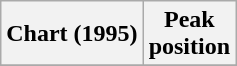<table class="wikitable sortable">
<tr>
<th align="left">Chart (1995)</th>
<th align="center">Peak<br>position</th>
</tr>
<tr>
</tr>
</table>
